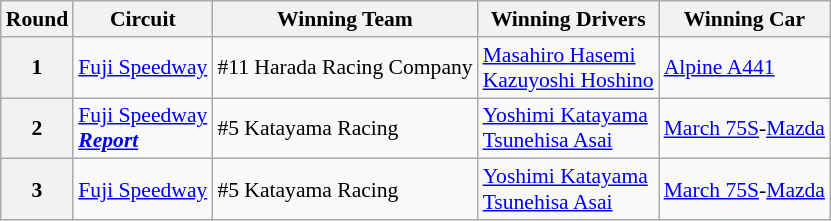<table class="wikitable" style="font-size: 90%;">
<tr>
<th>Round</th>
<th>Circuit</th>
<th>Winning Team</th>
<th>Winning Drivers</th>
<th>Winning Car</th>
</tr>
<tr>
<th>1</th>
<td><a href='#'>Fuji Speedway</a></td>
<td>#11 Harada Racing Company</td>
<td> <a href='#'>Masahiro Hasemi</a><br> <a href='#'>Kazuyoshi Hoshino</a></td>
<td><a href='#'>Alpine A441</a></td>
</tr>
<tr>
<th>2</th>
<td><a href='#'>Fuji Speedway</a><br><strong><em><a href='#'>Report</a></em></strong></td>
<td>#5 Katayama Racing</td>
<td> <a href='#'>Yoshimi Katayama</a><br> <a href='#'>Tsunehisa Asai</a></td>
<td><a href='#'>March 75S</a>-<a href='#'>Mazda</a></td>
</tr>
<tr>
<th>3</th>
<td><a href='#'>Fuji Speedway</a></td>
<td>#5 Katayama Racing</td>
<td> <a href='#'>Yoshimi Katayama</a><br> <a href='#'>Tsunehisa Asai</a></td>
<td><a href='#'>March 75S</a>-<a href='#'>Mazda</a></td>
</tr>
</table>
